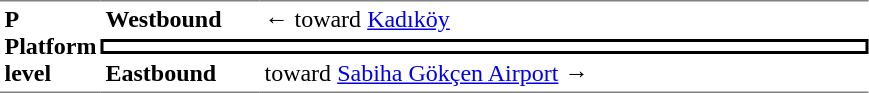<table table border=0 cellspacing=0 cellpadding=3>
<tr>
<td style="border-top:solid 1px gray;border-bottom:solid 1px gray;" width=50 rowspan=3 valign=top><strong>P<br>Platform level</strong></td>
<td style="border-top:solid 1px gray;" width=100><strong>Westbound</strong></td>
<td style="border-top:solid 1px gray;" width=400>←  toward <a href='#'>Kadıköy</a></td>
</tr>
<tr>
<td style="border-top:solid 2px black;border-right:solid 2px black;border-left:solid 2px black;border-bottom:solid 2px black;text-align:center;" colspan=2></td>
</tr>
<tr>
<td style="border-bottom:solid 1px gray;"><strong>Eastbound</strong></td>
<td style="border-bottom:solid 1px gray;"> toward <a href='#'>Sabiha Gökçen Airport</a> →</td>
</tr>
</table>
